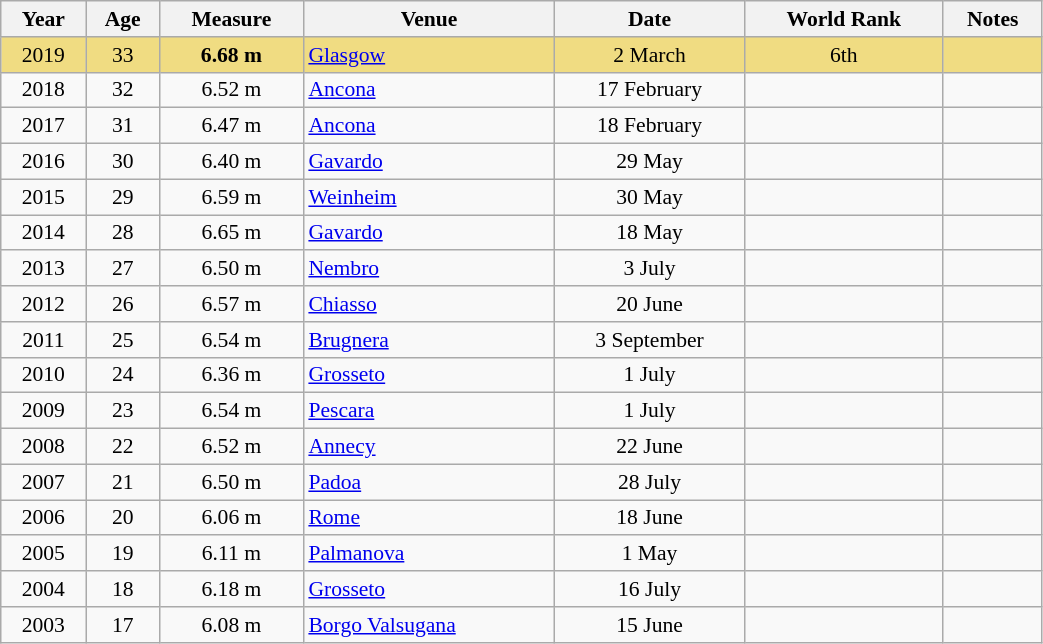<table class="wikitable" width=55% style="font-size:90%; text-align:center;">
<tr>
<th>Year</th>
<th>Age</th>
<th>Measure</th>
<th>Venue</th>
<th>Date</th>
<th>World Rank</th>
<th>Notes</th>
</tr>
<tr bgcolor=#F0DC82>
<td>2019</td>
<td>33</td>
<td><strong>6.68 m</strong></td>
<td align="left"> <a href='#'>Glasgow</a></td>
<td>2 March</td>
<td>6th</td>
<td></td>
</tr>
<tr>
<td>2018</td>
<td>32</td>
<td>6.52 m</td>
<td align="left"> <a href='#'>Ancona</a></td>
<td>17 February</td>
<td></td>
<td></td>
</tr>
<tr>
<td>2017</td>
<td>31</td>
<td>6.47 m</td>
<td align="left"> <a href='#'>Ancona</a></td>
<td>18 February</td>
<td></td>
<td></td>
</tr>
<tr>
<td>2016</td>
<td>30</td>
<td>6.40 m</td>
<td align="left"> <a href='#'>Gavardo</a></td>
<td>29 May</td>
<td></td>
<td></td>
</tr>
<tr>
<td>2015</td>
<td>29</td>
<td>6.59 m</td>
<td align="left"> <a href='#'>Weinheim</a></td>
<td>30 May</td>
<td></td>
<td></td>
</tr>
<tr>
<td>2014</td>
<td>28</td>
<td>6.65 m</td>
<td align="left"> <a href='#'>Gavardo</a></td>
<td>18 May</td>
<td></td>
<td></td>
</tr>
<tr>
<td>2013</td>
<td>27</td>
<td>6.50 m</td>
<td align="left"> <a href='#'>Nembro</a></td>
<td>3 July</td>
<td></td>
<td></td>
</tr>
<tr>
<td>2012</td>
<td>26</td>
<td>6.57 m</td>
<td align="left"> <a href='#'>Chiasso</a></td>
<td>20 June</td>
<td></td>
<td></td>
</tr>
<tr>
<td>2011</td>
<td>25</td>
<td>6.54 m</td>
<td align="left"> <a href='#'>Brugnera</a></td>
<td>3 September</td>
<td></td>
<td></td>
</tr>
<tr>
<td>2010</td>
<td>24</td>
<td>6.36 m</td>
<td align="left"> <a href='#'>Grosseto</a></td>
<td>1 July</td>
<td></td>
<td></td>
</tr>
<tr>
<td>2009</td>
<td>23</td>
<td>6.54 m</td>
<td align="left"> <a href='#'>Pescara</a></td>
<td>1 July</td>
<td></td>
<td></td>
</tr>
<tr>
<td>2008</td>
<td>22</td>
<td>6.52 m</td>
<td align="left"> <a href='#'>Annecy</a></td>
<td>22 June</td>
<td></td>
<td></td>
</tr>
<tr>
<td>2007</td>
<td>21</td>
<td>6.50 m</td>
<td align="left"> <a href='#'>Padoa</a></td>
<td>28 July</td>
<td></td>
<td></td>
</tr>
<tr>
<td>2006</td>
<td>20</td>
<td>6.06 m</td>
<td align="left"> <a href='#'>Rome</a></td>
<td>18 June</td>
<td></td>
<td></td>
</tr>
<tr>
<td>2005</td>
<td>19</td>
<td>6.11 m</td>
<td align="left"> <a href='#'>Palmanova</a></td>
<td>1 May</td>
<td></td>
<td></td>
</tr>
<tr>
<td>2004</td>
<td>18</td>
<td>6.18 m</td>
<td align="left"> <a href='#'>Grosseto</a></td>
<td>16 July</td>
<td></td>
<td></td>
</tr>
<tr>
<td>2003</td>
<td>17</td>
<td>6.08 m</td>
<td align="left"> <a href='#'>Borgo Valsugana</a></td>
<td>15 June</td>
<td></td>
<td></td>
</tr>
</table>
